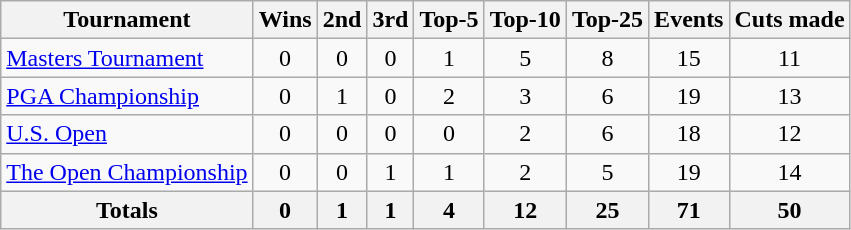<table class=wikitable style=text-align:center>
<tr>
<th>Tournament</th>
<th>Wins</th>
<th>2nd</th>
<th>3rd</th>
<th>Top-5</th>
<th>Top-10</th>
<th>Top-25</th>
<th>Events</th>
<th>Cuts made</th>
</tr>
<tr>
<td align=left><a href='#'>Masters Tournament</a></td>
<td>0</td>
<td>0</td>
<td>0</td>
<td>1</td>
<td>5</td>
<td>8</td>
<td>15</td>
<td>11</td>
</tr>
<tr>
<td align=left><a href='#'>PGA Championship</a></td>
<td>0</td>
<td>1</td>
<td>0</td>
<td>2</td>
<td>3</td>
<td>6</td>
<td>19</td>
<td>13</td>
</tr>
<tr>
<td align=left><a href='#'>U.S. Open</a></td>
<td>0</td>
<td>0</td>
<td>0</td>
<td>0</td>
<td>2</td>
<td>6</td>
<td>18</td>
<td>12</td>
</tr>
<tr>
<td align=left><a href='#'>The Open Championship</a></td>
<td>0</td>
<td>0</td>
<td>1</td>
<td>1</td>
<td>2</td>
<td>5</td>
<td>19</td>
<td>14</td>
</tr>
<tr>
<th>Totals</th>
<th>0</th>
<th>1</th>
<th>1</th>
<th>4</th>
<th>12</th>
<th>25</th>
<th>71</th>
<th>50</th>
</tr>
</table>
